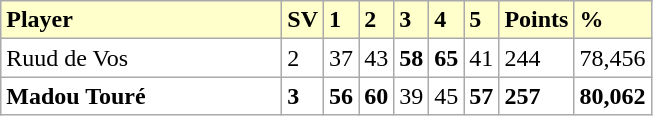<table class="wikitable">
<tr bgcolor="#ffffcc">
<td width=180><strong>Player</strong></td>
<td><strong>SV</strong></td>
<td><strong>1</strong></td>
<td><strong>2</strong></td>
<td><strong>3</strong></td>
<td><strong>4</strong></td>
<td><strong>5</strong></td>
<td><strong>Points</strong></td>
<td><strong>%</strong></td>
</tr>
<tr bgcolor="FFFFFF">
<td> Ruud de Vos</td>
<td>2</td>
<td>37</td>
<td>43</td>
<td><strong>58</strong></td>
<td><strong>65</strong></td>
<td>41</td>
<td>244</td>
<td>78,456</td>
</tr>
<tr bgcolor="FFFFFF">
<td> <strong>Madou Touré</strong></td>
<td><strong>3</strong></td>
<td><strong>56</strong></td>
<td><strong>60</strong></td>
<td>39</td>
<td>45</td>
<td><strong>57</strong></td>
<td><strong>257</strong></td>
<td><strong>80,062</strong></td>
</tr>
</table>
